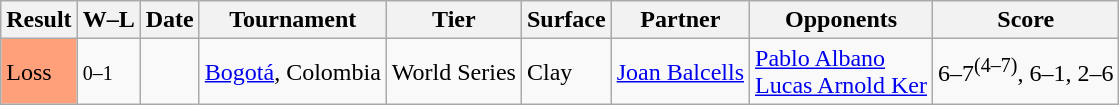<table class="sortable wikitable">
<tr>
<th>Result</th>
<th class="unsortable">W–L</th>
<th>Date</th>
<th>Tournament</th>
<th>Tier</th>
<th>Surface</th>
<th>Partner</th>
<th>Opponents</th>
<th class="unsortable">Score</th>
</tr>
<tr>
<td style="background:#ffa07a;">Loss</td>
<td><small>0–1</small></td>
<td><a href='#'></a></td>
<td><a href='#'>Bogotá</a>, Colombia</td>
<td>World Series</td>
<td>Clay</td>
<td> <a href='#'>Joan Balcells</a></td>
<td> <a href='#'>Pablo Albano</a> <br>  <a href='#'>Lucas Arnold Ker</a></td>
<td>6–7<sup>(4–7)</sup>, 6–1, 2–6</td>
</tr>
</table>
